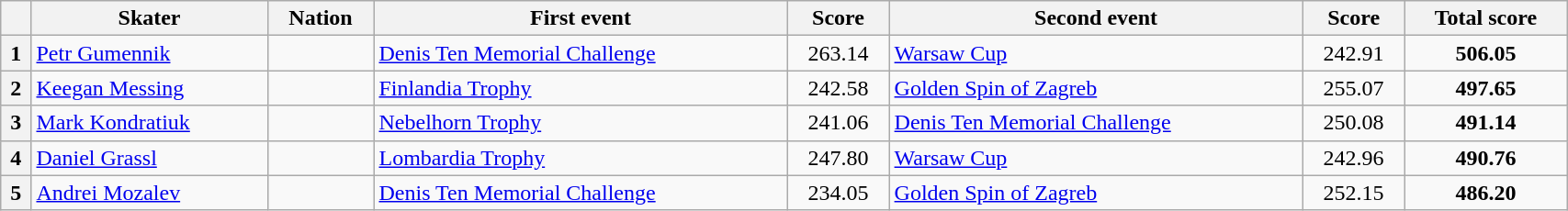<table class="wikitable unsortable" style="text-align:left; width:90%">
<tr>
<th scope="col"></th>
<th scope="col">Skater</th>
<th scope="col">Nation</th>
<th scope="col">First event</th>
<th scope="col">Score</th>
<th scope="col">Second event</th>
<th scope="col">Score</th>
<th scope="col">Total score</th>
</tr>
<tr>
<th scope="row">1</th>
<td><a href='#'>Petr Gumennik</a></td>
<td></td>
<td><a href='#'>Denis Ten Memorial Challenge</a></td>
<td style="text-align:center">263.14</td>
<td><a href='#'>Warsaw Cup</a></td>
<td style="text-align:center">242.91</td>
<td style="text-align:center"><strong>506.05</strong></td>
</tr>
<tr>
<th scope="row">2</th>
<td><a href='#'>Keegan Messing</a></td>
<td></td>
<td><a href='#'>Finlandia Trophy</a></td>
<td style="text-align:center">242.58</td>
<td><a href='#'>Golden Spin of Zagreb</a></td>
<td style="text-align:center">255.07</td>
<td style="text-align:center"><strong>497.65</strong></td>
</tr>
<tr>
<th scope="row">3</th>
<td><a href='#'>Mark Kondratiuk</a></td>
<td></td>
<td><a href='#'>Nebelhorn Trophy</a></td>
<td style="text-align:center">241.06</td>
<td><a href='#'>Denis Ten Memorial Challenge</a></td>
<td style="text-align:center">250.08</td>
<td style="text-align:center"><strong>491.14</strong></td>
</tr>
<tr>
<th scope="row">4</th>
<td><a href='#'>Daniel Grassl</a></td>
<td></td>
<td><a href='#'>Lombardia Trophy</a></td>
<td style="text-align:center">247.80</td>
<td><a href='#'>Warsaw Cup</a></td>
<td style="text-align:center">242.96</td>
<td style="text-align:center"><strong>490.76</strong></td>
</tr>
<tr>
<th scope="row">5</th>
<td><a href='#'>Andrei Mozalev</a></td>
<td></td>
<td><a href='#'>Denis Ten Memorial Challenge</a></td>
<td style="text-align:center">234.05</td>
<td><a href='#'>Golden Spin of Zagreb</a></td>
<td style="text-align:center">252.15</td>
<td style="text-align:center"><strong>486.20</strong></td>
</tr>
</table>
